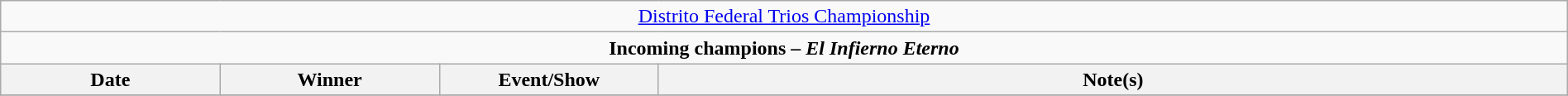<table class="wikitable" style="text-align:center; width:100%;">
<tr>
<td colspan="4" style="text-align: center;"><a href='#'>Distrito Federal Trios Championship</a></td>
</tr>
<tr>
<td colspan="4" style="text-align: center;"><strong>Incoming champions – <em>El Infierno Eterno</em> </strong></td>
</tr>
<tr>
<th width=14%>Date</th>
<th width=14%>Winner</th>
<th width=14%>Event/Show</th>
<th width=58%>Note(s)</th>
</tr>
<tr>
</tr>
</table>
